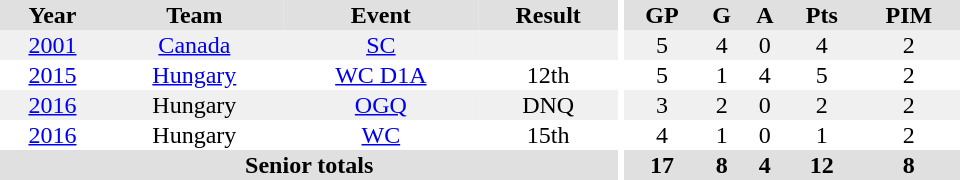<table border="0" cellpadding="1" cellspacing="0" ID="Table3" style="text-align:center; width:40em">
<tr ALIGN="center" bgcolor="#e0e0e0">
<th>Year</th>
<th>Team</th>
<th>Event</th>
<th>Result</th>
<th rowspan="99" bgcolor="#ffffff"></th>
<th>GP</th>
<th>G</th>
<th>A</th>
<th>Pts</th>
<th>PIM</th>
</tr>
<tr>
</tr>
<tr bgcolor="#f0f0f0">
<td><a href='#'>2001</a></td>
<td><a href='#'>Canada</a></td>
<td><a href='#'>SC</a></td>
<td></td>
<td>5</td>
<td>4</td>
<td>0</td>
<td>4</td>
<td>2</td>
</tr>
<tr>
<td><a href='#'>2015</a></td>
<td><a href='#'>Hungary</a></td>
<td><a href='#'>WC D1A</a></td>
<td>12th</td>
<td>5</td>
<td>1</td>
<td>4</td>
<td>5</td>
<td>2</td>
</tr>
<tr bgcolor="#f0f0f0">
<td><a href='#'>2016</a></td>
<td>Hungary</td>
<td><a href='#'>OGQ</a></td>
<td>DNQ</td>
<td>3</td>
<td>2</td>
<td>0</td>
<td>2</td>
<td>2</td>
</tr>
<tr>
<td><a href='#'>2016</a></td>
<td>Hungary</td>
<td><a href='#'>WC</a></td>
<td>15th</td>
<td>4</td>
<td>1</td>
<td>0</td>
<td>1</td>
<td>2</td>
</tr>
<tr bgcolor="#e0e0e0">
<th colspan="4">Senior totals</th>
<th>17</th>
<th>8</th>
<th>4</th>
<th>12</th>
<th>8</th>
</tr>
</table>
